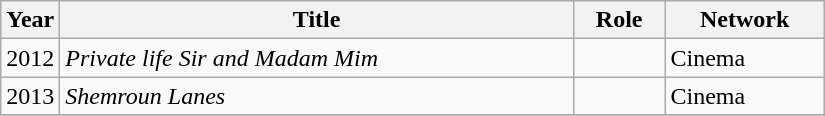<table class="wikitable" style="width:550px">
<tr xwxwxwx>
<th width=10>Year</th>
<th>Title</th>
<th>Role</th>
<th>Network</th>
</tr>
<tr>
<td>2012</td>
<td><em>Private life Sir and Madam Mim</em></td>
<td></td>
<td>Cinema</td>
</tr>
<tr>
<td>2013</td>
<td><em>Shemroun Lanes</em></td>
<td></td>
<td>Cinema</td>
</tr>
<tr>
</tr>
</table>
